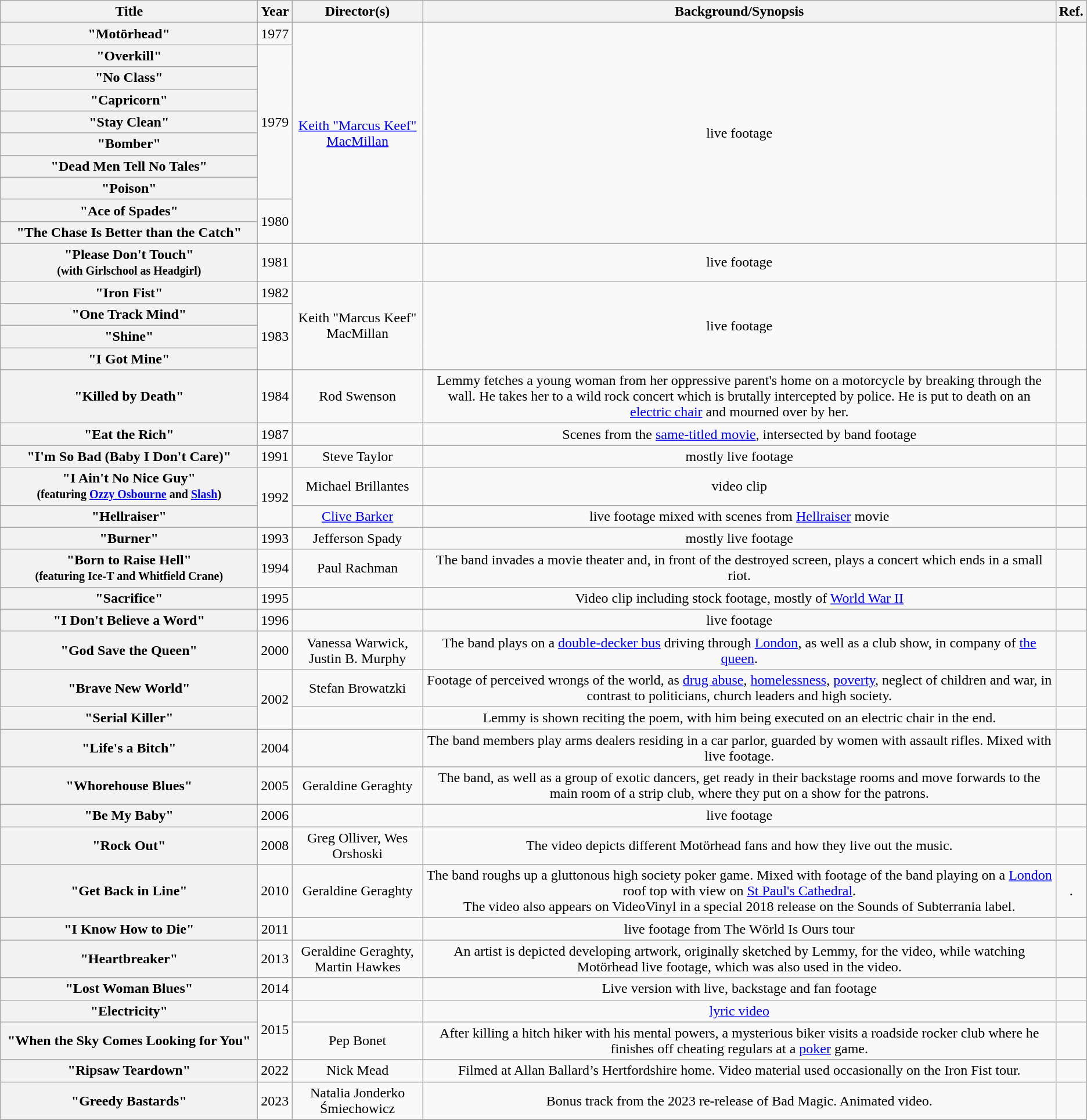<table class="wikitable plainrowheaders" style="text-align:center;">
<tr>
<th scope="col" style="width:18em;">Title</th>
<th scope="col">Year</th>
<th scope="col">Director(s)</th>
<th scope="col">Background/Synopsis</th>
<th scope="col">Ref.</th>
</tr>
<tr>
<th scope="row">"Motörhead"</th>
<td rowspan="1">1977</td>
<td rowspan="10"><a href='#'>Keith "Marcus Keef" MacMillan</a></td>
<td rowspan="10">live footage</td>
<td rowspan="10"></td>
</tr>
<tr>
<th scope="row">"Overkill"</th>
<td rowspan="7">1979</td>
</tr>
<tr>
<th scope="row">"No Class"</th>
</tr>
<tr>
<th scope="row">"Capricorn"</th>
</tr>
<tr>
<th scope="row">"Stay Clean"</th>
</tr>
<tr>
<th scope="row">"Bomber"</th>
</tr>
<tr>
<th scope="row">"Dead Men Tell No Tales"</th>
</tr>
<tr>
<th scope="row">"Poison"</th>
</tr>
<tr>
<th scope="row">"Ace of Spades"</th>
<td rowspan="2">1980</td>
</tr>
<tr>
<th scope="row">"The Chase Is Better than the Catch"</th>
</tr>
<tr>
<th scope="row">"Please Don't Touch"<br><small>(with Girlschool as Headgirl)</small></th>
<td>1981</td>
<td></td>
<td>live footage</td>
<td></td>
</tr>
<tr>
<th scope="row">"Iron Fist"</th>
<td>1982</td>
<td rowspan="4">Keith "Marcus Keef" MacMillan</td>
<td rowspan="4">live footage</td>
<td rowspan="4"></td>
</tr>
<tr>
<th scope="row">"One Track Mind"</th>
<td rowspan="3">1983</td>
</tr>
<tr>
<th scope="row">"Shine"</th>
</tr>
<tr>
<th scope="row">"I Got Mine"</th>
</tr>
<tr>
<th scope="row">"Killed by Death"</th>
<td>1984</td>
<td>Rod Swenson</td>
<td>Lemmy fetches a young woman from her oppressive parent's home on a motorcycle by breaking through the wall. He takes her to a wild rock concert which is brutally intercepted by police. He is put to death on an <a href='#'>electric chair</a> and mourned over by her.</td>
<td></td>
</tr>
<tr>
<th scope="row">"Eat the Rich"</th>
<td>1987</td>
<td></td>
<td>Scenes from the <a href='#'>same-titled movie</a>, intersected by band footage</td>
<td></td>
</tr>
<tr>
<th scope="row">"I'm So Bad (Baby I Don't Care)"</th>
<td>1991</td>
<td>Steve Taylor</td>
<td>mostly live footage</td>
<td></td>
</tr>
<tr>
<th scope="row">"I Ain't No Nice Guy"<br><small>(featuring <a href='#'>Ozzy Osbourne</a> and <a href='#'>Slash</a>)</small></th>
<td rowspan="2">1992</td>
<td>Michael Brillantes</td>
<td>video clip</td>
<td></td>
</tr>
<tr>
<th scope="row">"Hellraiser"</th>
<td><a href='#'>Clive Barker</a></td>
<td>live footage mixed with scenes from <a href='#'>Hellraiser</a> movie</td>
<td></td>
</tr>
<tr>
<th scope="row">"Burner"</th>
<td>1993</td>
<td>Jefferson Spady</td>
<td>mostly live footage</td>
<td></td>
</tr>
<tr>
<th scope="row">"Born to Raise Hell"<br><small>(featuring Ice-T and Whitfield Crane)</small></th>
<td>1994</td>
<td>Paul Rachman</td>
<td>The band invades a movie theater and, in front of the destroyed screen, plays a concert which ends in a small riot.</td>
<td></td>
</tr>
<tr>
<th scope="row">"Sacrifice"</th>
<td>1995</td>
<td></td>
<td>Video clip including stock footage, mostly of <a href='#'>World War II</a></td>
<td></td>
</tr>
<tr>
<th scope="row">"I Don't Believe a Word"</th>
<td>1996</td>
<td></td>
<td>live footage</td>
<td></td>
</tr>
<tr>
<th scope="row">"God Save the Queen"</th>
<td>2000</td>
<td>Vanessa Warwick, Justin B. Murphy</td>
<td>The band plays on a <a href='#'>double-decker bus</a> driving through <a href='#'>London</a>, as well as a club show, in company of <a href='#'>the queen</a>.</td>
<td></td>
</tr>
<tr>
<th scope="row">"Brave New World"</th>
<td rowspan="2">2002</td>
<td>Stefan Browatzki</td>
<td>Footage of perceived wrongs of the world, as <a href='#'>drug abuse</a>, <a href='#'>homelessness</a>, <a href='#'>poverty</a>, neglect of children and war, in contrast to politicians, church leaders and high society.</td>
<td></td>
</tr>
<tr>
<th scope="row">"Serial Killer"</th>
<td></td>
<td>Lemmy is shown reciting the poem, with him being executed on an electric chair in the end.</td>
<td></td>
</tr>
<tr>
<th scope="row">"Life's a Bitch"</th>
<td>2004</td>
<td></td>
<td>The band members play arms dealers residing in a car parlor, guarded by women with assault rifles. Mixed with live footage.</td>
<td></td>
</tr>
<tr>
<th scope="row">"Whorehouse Blues"</th>
<td>2005</td>
<td>Geraldine Geraghty</td>
<td>The band, as well as a group of exotic dancers, get ready in their backstage rooms and move forwards to the main room of a strip club, where they put on a show for the patrons.</td>
<td></td>
</tr>
<tr>
<th scope="row">"Be My Baby"</th>
<td>2006</td>
<td></td>
<td>live footage</td>
<td></td>
</tr>
<tr>
<th scope="row">"Rock Out"</th>
<td>2008</td>
<td>Greg Olliver, Wes Orshoski</td>
<td>The video depicts different Motörhead fans and how they live out the music.</td>
<td></td>
</tr>
<tr>
<th scope="row">"Get Back in Line"</th>
<td>2010</td>
<td>Geraldine Geraghty</td>
<td>The band roughs up a gluttonous high society poker game. Mixed with footage of the band playing on a <a href='#'>London</a> roof top with view on <a href='#'>St Paul's Cathedral</a>.<br>The video also appears on VideoVinyl in a special 2018 release on the Sounds of Subterrania label.</td>
<td>.</td>
</tr>
<tr>
<th scope="row">"I Know How to Die"</th>
<td>2011</td>
<td></td>
<td>live footage from The Wörld Is Ours tour</td>
<td></td>
</tr>
<tr>
<th scope="row">"Heartbreaker"</th>
<td>2013</td>
<td>Geraldine Geraghty, Martin Hawkes</td>
<td>An artist is depicted developing artwork, originally sketched by Lemmy, for the video, while watching Motörhead live footage, which was also used in the video.</td>
<td></td>
</tr>
<tr>
<th scope="row">"Lost Woman Blues"</th>
<td>2014</td>
<td></td>
<td>Live version with live, backstage and fan footage</td>
<td></td>
</tr>
<tr>
<th scope="row">"Electricity"</th>
<td rowspan="2">2015</td>
<td></td>
<td><a href='#'>lyric video</a></td>
<td></td>
</tr>
<tr>
<th scope="row">"When the Sky Comes Looking for You"</th>
<td>Pep Bonet</td>
<td>After killing a hitch hiker with his mental powers, a mysterious biker visits a roadside rocker club where he finishes off cheating regulars at a <a href='#'>poker</a> game.</td>
<td></td>
</tr>
<tr>
<th scope="row">"Ripsaw Teardown"</th>
<td>2022</td>
<td>Nick Mead</td>
<td>Filmed at Allan Ballard’s Hertfordshire home. Video material used occasionally on the Iron Fist tour.</td>
<td></td>
</tr>
<tr>
<th scope="row">"Greedy Bastards"</th>
<td>2023</td>
<td>Natalia Jonderko Śmiechowicz</td>
<td>Bonus track from the 2023 re-release of Bad Magic. Animated video.</td>
<td></td>
</tr>
<tr>
</tr>
</table>
